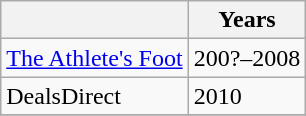<table class="wikitable collapsible">
<tr>
<th></th>
<th>Years</th>
</tr>
<tr>
<td><a href='#'>The Athlete's Foot</a></td>
<td>200?–2008</td>
</tr>
<tr>
<td>DealsDirect</td>
<td>2010</td>
</tr>
<tr>
</tr>
</table>
